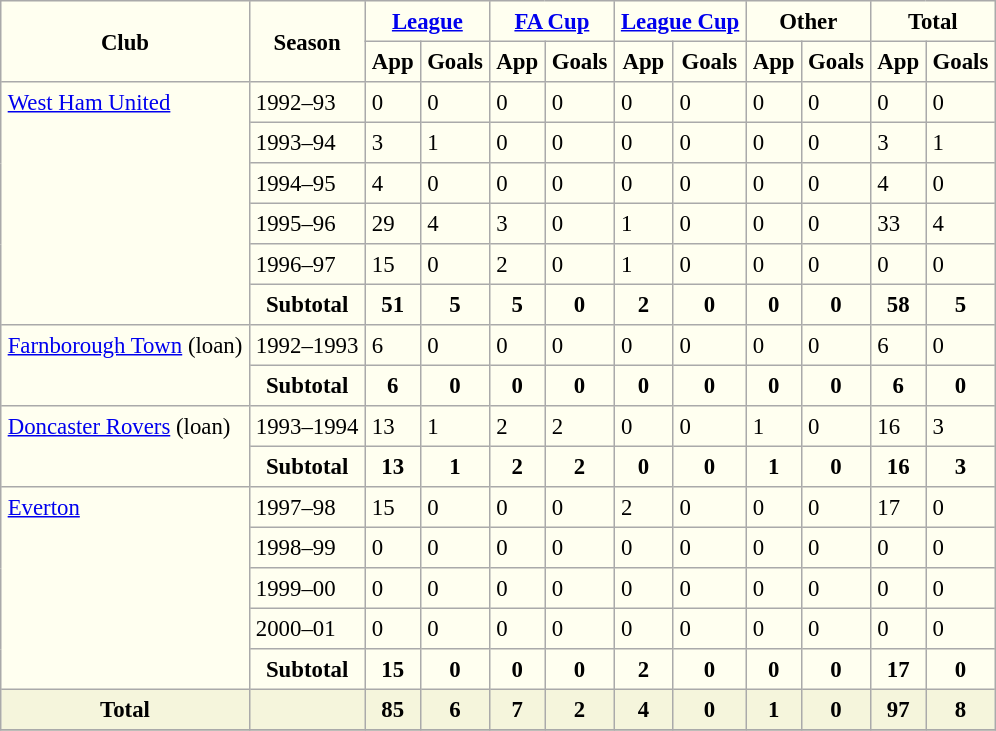<table border=1 align=center cellpadding=4 cellspacing=2 style="background: ivory; font-size: 95%; border: 1px #aaaaaa solid; border-collapse: collapse; clear:center">
<tr>
<th rowspan="2">Club</th>
<th rowspan="2">Season</th>
<th colspan="2"><a href='#'>League</a></th>
<th colspan="2"><a href='#'>FA Cup</a></th>
<th colspan="2"><a href='#'>League Cup</a></th>
<th colspan="2">Other</th>
<th colspan="2">Total</th>
</tr>
<tr>
<th>App</th>
<th>Goals</th>
<th>App</th>
<th>Goals</th>
<th>App</th>
<th>Goals</th>
<th>App</th>
<th>Goals</th>
<th>App</th>
<th>Goals</th>
</tr>
<tr>
<td rowspan="6" valign=top><a href='#'>West Ham United</a></td>
<td>1992–93</td>
<td>0</td>
<td>0</td>
<td>0</td>
<td>0</td>
<td>0</td>
<td>0</td>
<td>0</td>
<td>0</td>
<td>0</td>
<td>0</td>
</tr>
<tr>
<td>1993–94</td>
<td>3</td>
<td>1</td>
<td>0</td>
<td>0</td>
<td>0</td>
<td>0</td>
<td>0</td>
<td>0</td>
<td>3</td>
<td>1</td>
</tr>
<tr>
<td>1994–95</td>
<td>4</td>
<td>0</td>
<td>0</td>
<td>0</td>
<td>0</td>
<td>0</td>
<td>0</td>
<td>0</td>
<td>4</td>
<td>0</td>
</tr>
<tr>
<td>1995–96</td>
<td>29</td>
<td>4</td>
<td>3</td>
<td>0</td>
<td>1</td>
<td>0</td>
<td>0</td>
<td>0</td>
<td>33</td>
<td>4</td>
</tr>
<tr>
<td>1996–97</td>
<td>15</td>
<td>0</td>
<td>2</td>
<td>0</td>
<td>1</td>
<td>0</td>
<td>0</td>
<td>0</td>
<td>0</td>
<td>0</td>
</tr>
<tr>
<th>Subtotal</th>
<th>51</th>
<th>5</th>
<th>5</th>
<th>0</th>
<th>2</th>
<th>0</th>
<th>0</th>
<th>0</th>
<th>58</th>
<th>5</th>
</tr>
<tr>
<td rowspan="2" valign=top><a href='#'>Farnborough Town</a> (loan)</td>
<td>1992–1993</td>
<td>6</td>
<td>0</td>
<td>0</td>
<td>0</td>
<td>0</td>
<td>0</td>
<td>0</td>
<td>0</td>
<td>6</td>
<td>0</td>
</tr>
<tr>
<th>Subtotal</th>
<th>6</th>
<th>0</th>
<th>0</th>
<th>0</th>
<th>0</th>
<th>0</th>
<th>0</th>
<th>0</th>
<th>6</th>
<th>0</th>
</tr>
<tr>
<td rowspan="2" valign=top><a href='#'>Doncaster Rovers</a> (loan)</td>
<td>1993–1994</td>
<td>13</td>
<td>1</td>
<td>2</td>
<td>2</td>
<td>0</td>
<td>0</td>
<td>1</td>
<td>0</td>
<td>16</td>
<td>3</td>
</tr>
<tr>
<th>Subtotal</th>
<th>13</th>
<th>1</th>
<th>2</th>
<th>2</th>
<th>0</th>
<th>0</th>
<th>1</th>
<th>0</th>
<th>16</th>
<th>3</th>
</tr>
<tr>
<td rowspan="5" valign=top><a href='#'>Everton</a></td>
<td>1997–98</td>
<td>15</td>
<td>0</td>
<td>0</td>
<td>0</td>
<td>2</td>
<td>0</td>
<td>0</td>
<td>0</td>
<td>17</td>
<td>0</td>
</tr>
<tr>
<td>1998–99</td>
<td>0</td>
<td>0</td>
<td>0</td>
<td>0</td>
<td>0</td>
<td>0</td>
<td>0</td>
<td>0</td>
<td>0</td>
<td>0</td>
</tr>
<tr>
<td>1999–00</td>
<td>0</td>
<td>0</td>
<td>0</td>
<td>0</td>
<td>0</td>
<td>0</td>
<td>0</td>
<td>0</td>
<td>0</td>
<td>0</td>
</tr>
<tr>
<td>2000–01</td>
<td>0</td>
<td>0</td>
<td>0</td>
<td>0</td>
<td>0</td>
<td>0</td>
<td>0</td>
<td>0</td>
<td>0</td>
<td>0</td>
</tr>
<tr>
<th>Subtotal</th>
<th>15</th>
<th>0</th>
<th>0</th>
<th>0</th>
<th>2</th>
<th>0</th>
<th>0</th>
<th>0</th>
<th>17</th>
<th>0</th>
</tr>
<tr>
<th style="background:beige">Total</th>
<th style="background:beige" colspan="1"></th>
<th style="background:beige">85</th>
<th style="background:beige">6</th>
<th style="background:beige">7</th>
<th style="background:beige">2</th>
<th style="background:beige">4</th>
<th style="background:beige">0</th>
<th style="background:beige">1</th>
<th style="background:beige">0</th>
<th style="background:beige">97</th>
<th style="background:beige">8</th>
</tr>
<tr>
</tr>
</table>
